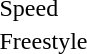<table>
<tr>
<td>Speed<br></td>
<td></td>
<td></td>
<td></td>
</tr>
<tr>
<td>Freestyle<br></td>
<td></td>
<td></td>
<td></td>
</tr>
</table>
